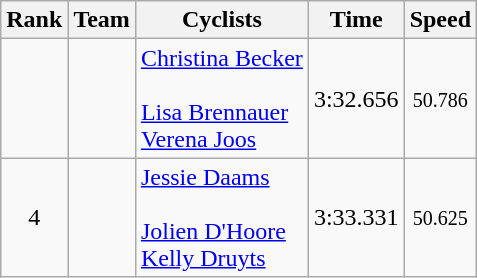<table class="wikitable sortable" style="text-align:center;">
<tr>
<th>Rank</th>
<th>Team</th>
<th class="unsortable">Cyclists</th>
<th>Time</th>
<th>Speed</th>
</tr>
<tr>
<td align=center></td>
<td align=left></td>
<td align=left><a href='#'>Christina Becker</a> <br><br><a href='#'>Lisa Brennauer</a> <br>
<a href='#'>Verena Joos</a></td>
<td>3:32.656</td>
<td><small>50.786</small></td>
</tr>
<tr>
<td align=center>4</td>
<td align=left></td>
<td align=left><a href='#'>Jessie Daams</a> <br><br><a href='#'>Jolien D'Hoore</a> <br>
<a href='#'>Kelly Druyts</a></td>
<td>3:33.331</td>
<td><small>50.625</small></td>
</tr>
</table>
